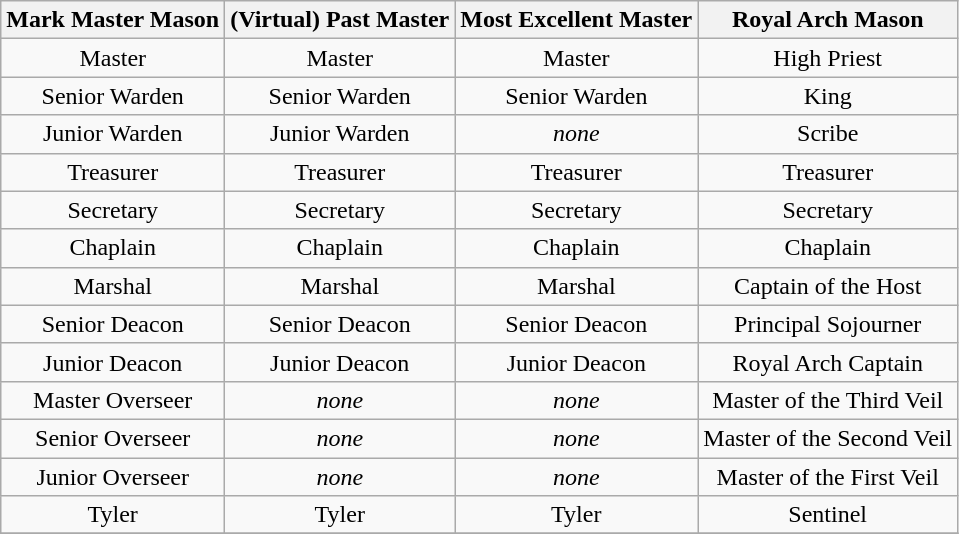<table class="wikitable" style="text-align:center" border=1>
<tr>
<th>Mark Master Mason</th>
<th>(Virtual) Past Master</th>
<th>Most Excellent Master</th>
<th>Royal Arch Mason</th>
</tr>
<tr>
<td>Master</td>
<td>Master</td>
<td>Master</td>
<td>High Priest</td>
</tr>
<tr>
<td>Senior Warden</td>
<td>Senior Warden</td>
<td>Senior Warden</td>
<td>King</td>
</tr>
<tr>
<td>Junior Warden</td>
<td>Junior Warden</td>
<td><em>none</em></td>
<td>Scribe</td>
</tr>
<tr>
<td>Treasurer</td>
<td>Treasurer</td>
<td>Treasurer</td>
<td>Treasurer</td>
</tr>
<tr>
<td>Secretary</td>
<td>Secretary</td>
<td>Secretary</td>
<td>Secretary</td>
</tr>
<tr>
<td>Chaplain</td>
<td>Chaplain</td>
<td>Chaplain</td>
<td>Chaplain</td>
</tr>
<tr>
<td>Marshal</td>
<td>Marshal</td>
<td>Marshal</td>
<td>Captain of the Host</td>
</tr>
<tr>
<td>Senior Deacon</td>
<td>Senior Deacon</td>
<td>Senior Deacon</td>
<td>Principal Sojourner</td>
</tr>
<tr>
<td>Junior Deacon</td>
<td>Junior Deacon</td>
<td>Junior Deacon</td>
<td>Royal Arch Captain</td>
</tr>
<tr>
<td>Master Overseer</td>
<td><em>none</em></td>
<td><em>none</em></td>
<td>Master of the Third Veil</td>
</tr>
<tr>
<td>Senior Overseer</td>
<td><em>none</em></td>
<td><em>none</em></td>
<td>Master of the Second Veil</td>
</tr>
<tr>
<td>Junior Overseer</td>
<td><em>none</em></td>
<td><em>none</em></td>
<td>Master of the First Veil</td>
</tr>
<tr>
<td>Tyler</td>
<td>Tyler</td>
<td>Tyler</td>
<td>Sentinel</td>
</tr>
<tr>
</tr>
</table>
